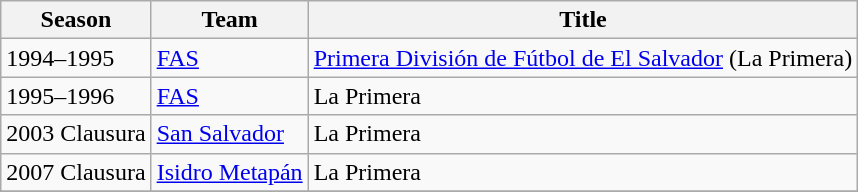<table class="wikitable">
<tr>
<th>Season</th>
<th>Team</th>
<th>Title</th>
</tr>
<tr>
<td>1994–1995</td>
<td><a href='#'>FAS</a></td>
<td><a href='#'>Primera División de Fútbol de El Salvador</a> (La Primera)</td>
</tr>
<tr>
<td>1995–1996</td>
<td><a href='#'>FAS</a></td>
<td>La Primera</td>
</tr>
<tr>
<td>2003 Clausura</td>
<td><a href='#'>San Salvador</a></td>
<td>La Primera</td>
</tr>
<tr>
<td>2007 Clausura</td>
<td><a href='#'>Isidro Metapán</a></td>
<td>La Primera</td>
</tr>
<tr>
</tr>
</table>
